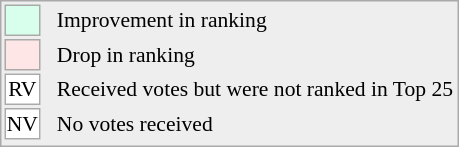<table align="right" style="font-size:90%; border:1px solid #aaaaaa; white-space:nowrap; background:#eeeeee;">
<tr>
<td style="background:#d8ffeb; width:20px; border:1px solid #aaaaaa;"> </td>
<td rowspan="5"> </td>
<td>Improvement in ranking</td>
</tr>
<tr>
<td style="background:#ffe6e6; width:20px; border:1px solid #aaaaaa;"> </td>
<td>Drop in ranking</td>
</tr>
<tr>
<td align="center" style="width:20px; border:1px solid #aaaaaa; background:white;">RV</td>
<td>Received votes but were not ranked in Top 25</td>
</tr>
<tr>
<td align="center" style="width:20px; border:1px solid #aaaaaa; background:white;">NV</td>
<td>No votes received</td>
</tr>
<tr>
</tr>
</table>
